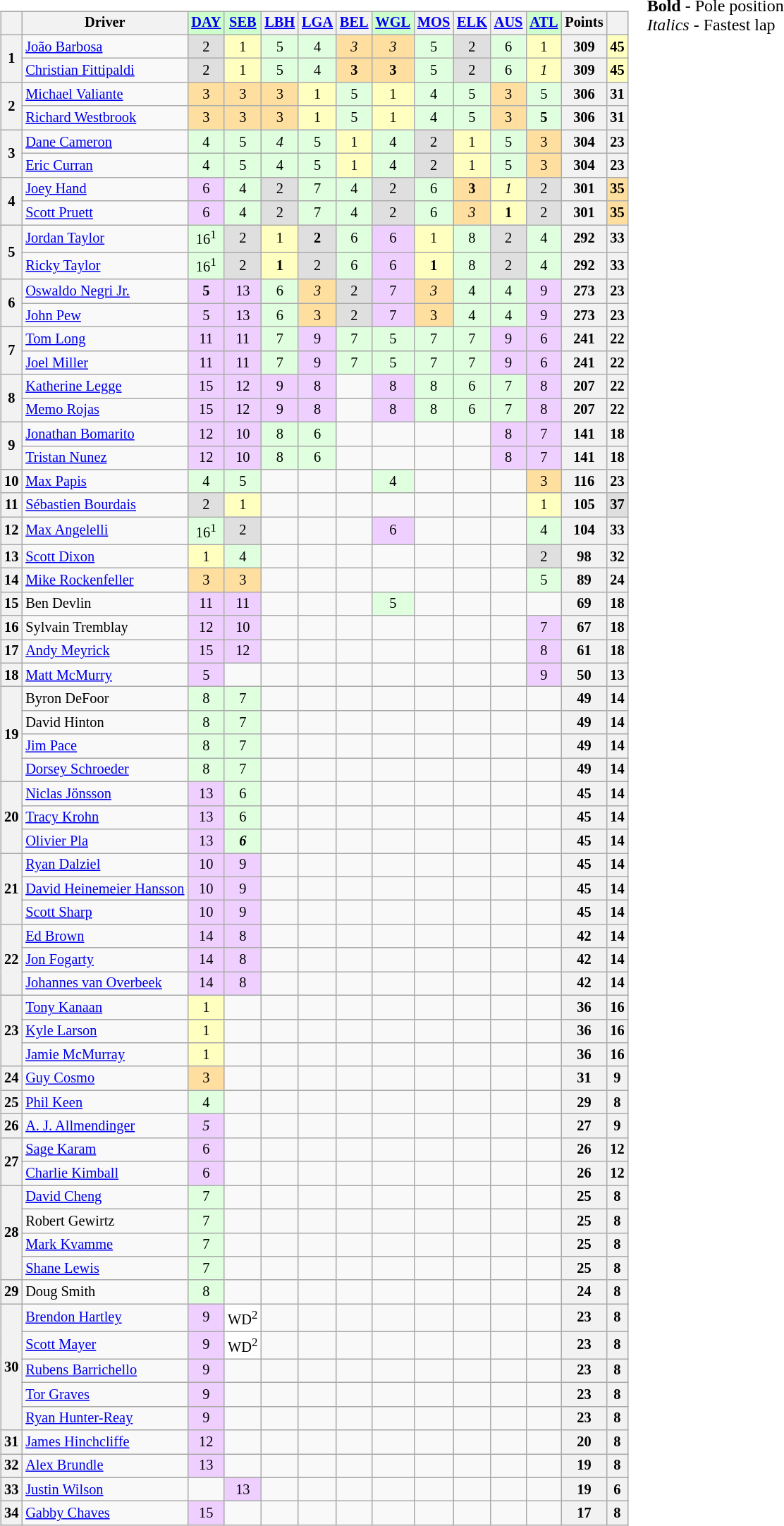<table>
<tr>
<td><br><table class="wikitable" style="font-size:85%; text-align:center">
<tr style="background:#f9f9f9; vertical-align:top;">
<th valign=middle></th>
<th valign="middle">Driver</th>
<td style="background:#ccffcc;"><strong><a href='#'>DAY</a></strong><br></td>
<td style="background:#ccffcc;"><strong><a href='#'>SEB</a></strong><br></td>
<th><a href='#'>LBH</a><br></th>
<th><a href='#'>LGA</a><br></th>
<th><a href='#'>BEL</a><br></th>
<td style="background:#ccffcc;"><strong><a href='#'>WGL</a></strong><br></td>
<th><a href='#'>MOS</a><br></th>
<th><a href='#'>ELK</a><br></th>
<th><a href='#'>AUS</a><br></th>
<td style="background:#ccffcc;"><strong><a href='#'>ATL</a></strong><br></td>
<th valign="middle">Points</th>
<th valign="middle"></th>
</tr>
<tr>
<th rowspan=2>1</th>
<td align="left"> <a href='#'>João Barbosa</a></td>
<td style="background:#dfdfdf;">2</td>
<td style="background:#ffffbf;">1</td>
<td style="background:#dfffdf;">5</td>
<td style="background:#dfffdf;">4</td>
<td style="background:#ffdf9f;"><em>3</em></td>
<td style="background:#ffdf9f;"><em>3</em></td>
<td style="background:#dfffdf;">5</td>
<td style="background:#dfdfdf;">2</td>
<td style="background:#dfffdf;">6</td>
<td style="background:#ffffbf;">1</td>
<th>309</th>
<td style="background:#ffffbf;"><strong>45</strong></td>
</tr>
<tr>
<td align="left"> <a href='#'>Christian Fittipaldi</a></td>
<td style="background:#dfdfdf;">2</td>
<td style="background:#ffffbf;">1</td>
<td style="background:#dfffdf;">5</td>
<td style="background:#dfffdf;">4</td>
<td style="background:#ffdf9f;"><strong>3</strong></td>
<td style="background:#ffdf9f;"><strong>3</strong></td>
<td style="background:#dfffdf;">5</td>
<td style="background:#dfdfdf;">2</td>
<td style="background:#dfffdf;">6</td>
<td style="background:#ffffbf;"><em>1</em></td>
<th>309</th>
<td style="background:#ffffbf;"><strong>45</strong></td>
</tr>
<tr>
<th rowspan=2>2</th>
<td align="left"> <a href='#'>Michael Valiante</a></td>
<td style="background:#ffdf9f;">3</td>
<td style="background:#ffdf9f;">3</td>
<td style="background:#ffdf9f;">3</td>
<td style="background:#ffffbf;">1</td>
<td style="background:#dfffdf;">5</td>
<td style="background:#ffffbf;">1</td>
<td style="background:#dfffdf;">4</td>
<td style="background:#dfffdf;">5</td>
<td style="background:#ffdf9f;">3</td>
<td style="background:#dfffdf;">5</td>
<th>306</th>
<th>31</th>
</tr>
<tr>
<td align="left"> <a href='#'>Richard Westbrook</a></td>
<td style="background:#ffdf9f;">3</td>
<td style="background:#ffdf9f;">3</td>
<td style="background:#ffdf9f;">3</td>
<td style="background:#ffffbf;">1</td>
<td style="background:#dfffdf;">5</td>
<td style="background:#ffffbf;">1</td>
<td style="background:#dfffdf;">4</td>
<td style="background:#dfffdf;">5</td>
<td style="background:#ffdf9f;">3</td>
<td style="background:#dfffdf;"><strong>5</strong></td>
<th>306</th>
<th>31</th>
</tr>
<tr>
<th rowspan=2>3</th>
<td align="left"> <a href='#'>Dane Cameron</a></td>
<td style="background:#dfffdf;">4</td>
<td style="background:#dfffdf;">5</td>
<td style="background:#dfffdf;"><em>4</em></td>
<td style="background:#dfffdf;">5</td>
<td style="background:#ffffbf;">1</td>
<td style="background:#dfffdf;">4</td>
<td style="background:#dfdfdf;">2</td>
<td style="background:#ffffbf;">1</td>
<td style="background:#dfffdf;">5</td>
<td style="background:#ffdf9f;">3</td>
<th>304</th>
<th>23</th>
</tr>
<tr>
<td align="left"> <a href='#'>Eric Curran</a></td>
<td style="background:#dfffdf;">4</td>
<td style="background:#dfffdf;">5</td>
<td style="background:#dfffdf;">4</td>
<td style="background:#dfffdf;">5</td>
<td style="background:#ffffbf;">1</td>
<td style="background:#dfffdf;">4</td>
<td style="background:#dfdfdf;">2</td>
<td style="background:#ffffbf;">1</td>
<td style="background:#dfffdf;">5</td>
<td style="background:#ffdf9f;">3</td>
<th>304</th>
<th>23</th>
</tr>
<tr>
<th rowspan=2>4</th>
<td align="left"> <a href='#'>Joey Hand</a></td>
<td style="background:#efcfff;">6</td>
<td style="background:#dfffdf;">4</td>
<td style="background:#dfdfdf;">2</td>
<td style="background:#dfffdf;">7</td>
<td style="background:#dfffdf;">4</td>
<td style="background:#dfdfdf;">2</td>
<td style="background:#dfffdf;">6</td>
<td style="background:#ffdf9f;"><strong>3</strong></td>
<td style="background:#ffffbf;"><em>1</em></td>
<td style="background:#dfdfdf;">2</td>
<th>301</th>
<td style="background:#ffdf9f;"><strong>35</strong></td>
</tr>
<tr>
<td align="left"> <a href='#'>Scott Pruett</a></td>
<td style="background:#efcfff;">6</td>
<td style="background:#dfffdf;">4</td>
<td style="background:#dfdfdf;">2</td>
<td style="background:#dfffdf;">7</td>
<td style="background:#dfffdf;">4</td>
<td style="background:#dfdfdf;">2</td>
<td style="background:#dfffdf;">6</td>
<td style="background:#ffdf9f;"><em>3</em></td>
<td style="background:#ffffbf;"><strong>1</strong></td>
<td style="background:#dfdfdf;">2</td>
<th>301</th>
<td style="background:#ffdf9f;"><strong>35</strong></td>
</tr>
<tr>
<th rowspan=2>5</th>
<td align="left"> <a href='#'>Jordan Taylor</a></td>
<td style="background:#dfffdf;">16<sup>1</sup></td>
<td style="background:#dfdfdf;">2</td>
<td style="background:#ffffbf;">1</td>
<td style="background:#dfdfdf;"><strong>2</strong></td>
<td style="background:#dfffdf;">6</td>
<td style="background:#efcfff;">6</td>
<td style="background:#ffffbf;">1</td>
<td style="background:#dfffdf;">8</td>
<td style="background:#dfdfdf;">2</td>
<td style="background:#dfffdf;">4</td>
<th>292</th>
<th>33</th>
</tr>
<tr>
<td align="left"> <a href='#'>Ricky Taylor</a></td>
<td style="background:#dfffdf;">16<sup>1</sup></td>
<td style="background:#dfdfdf;">2</td>
<td style="background:#ffffbf;"><strong>1</strong></td>
<td style="background:#dfdfdf;">2</td>
<td style="background:#dfffdf;">6</td>
<td style="background:#efcfff;">6</td>
<td style="background:#ffffbf;"><strong>1</strong></td>
<td style="background:#dfffdf;">8</td>
<td style="background:#dfdfdf;">2</td>
<td style="background:#dfffdf;">4</td>
<th>292</th>
<th>33</th>
</tr>
<tr>
<th rowspan=2>6</th>
<td align="left"> <a href='#'>Oswaldo Negri Jr.</a></td>
<td style="background:#efcfff;"><strong>5</strong></td>
<td style="background:#efcfff;">13</td>
<td style="background:#dfffdf;">6</td>
<td style="background:#ffdf9f;"><em>3</em></td>
<td style="background:#dfdfdf;">2</td>
<td style="background:#efcfff;">7</td>
<td style="background:#ffdf9f;"><em>3</em></td>
<td style="background:#dfffdf;">4</td>
<td style="background:#dfffdf;">4</td>
<td style="background:#efcfff;">9</td>
<th>273</th>
<th>23</th>
</tr>
<tr>
<td align="left"> <a href='#'>John Pew</a></td>
<td style="background:#efcfff;">5</td>
<td style="background:#efcfff;">13</td>
<td style="background:#dfffdf;">6</td>
<td style="background:#ffdf9f;">3</td>
<td style="background:#dfdfdf;">2</td>
<td style="background:#efcfff;">7</td>
<td style="background:#ffdf9f;">3</td>
<td style="background:#dfffdf;">4</td>
<td style="background:#dfffdf;">4</td>
<td style="background:#efcfff;">9</td>
<th>273</th>
<th>23</th>
</tr>
<tr>
<th rowspan=2>7</th>
<td align="left"> <a href='#'>Tom Long</a></td>
<td style="background:#efcfff;">11</td>
<td style="background:#efcfff;">11</td>
<td style="background:#dfffdf;">7</td>
<td style="background:#efcfff;">9</td>
<td style="background:#dfffdf;">7</td>
<td style="background:#dfffdf;">5</td>
<td style="background:#dfffdf;">7</td>
<td style="background:#dfffdf;">7</td>
<td style="background:#efcfff;">9</td>
<td style="background:#efcfff;">6</td>
<th>241</th>
<th>22</th>
</tr>
<tr>
<td align="left"> <a href='#'>Joel Miller</a></td>
<td style="background:#efcfff;">11</td>
<td style="background:#efcfff;">11</td>
<td style="background:#dfffdf;">7</td>
<td style="background:#efcfff;">9</td>
<td style="background:#dfffdf;">7</td>
<td style="background:#dfffdf;">5</td>
<td style="background:#dfffdf;">7</td>
<td style="background:#dfffdf;">7</td>
<td style="background:#efcfff;">9</td>
<td style="background:#efcfff;">6</td>
<th>241</th>
<th>22</th>
</tr>
<tr>
<th rowspan=2>8</th>
<td align="left"> <a href='#'>Katherine Legge</a></td>
<td style="background:#efcfff;">15</td>
<td style="background:#efcfff;">12</td>
<td style="background:#efcfff;">9</td>
<td style="background:#efcfff;">8</td>
<td></td>
<td style="background:#efcfff;">8</td>
<td style="background:#dfffdf;">8</td>
<td style="background:#dfffdf;">6</td>
<td style="background:#dfffdf;">7</td>
<td style="background:#efcfff;">8</td>
<th>207</th>
<th>22</th>
</tr>
<tr>
<td align="left"> <a href='#'>Memo Rojas</a></td>
<td style="background:#efcfff;">15</td>
<td style="background:#efcfff;">12</td>
<td style="background:#efcfff;">9</td>
<td style="background:#efcfff;">8</td>
<td></td>
<td style="background:#efcfff;">8</td>
<td style="background:#dfffdf;">8</td>
<td style="background:#dfffdf;">6</td>
<td style="background:#dfffdf;">7</td>
<td style="background:#efcfff;">8</td>
<th>207</th>
<th>22</th>
</tr>
<tr>
<th rowspan=2>9</th>
<td align="left"> <a href='#'>Jonathan Bomarito</a></td>
<td style="background:#efcfff;">12</td>
<td style="background:#efcfff;">10</td>
<td style="background:#dfffdf;">8</td>
<td style="background:#dfffdf;">6</td>
<td></td>
<td></td>
<td></td>
<td></td>
<td style="background:#efcfff;">8</td>
<td style="background:#efcfff;">7</td>
<th>141</th>
<th>18</th>
</tr>
<tr>
<td align="left"> <a href='#'>Tristan Nunez</a></td>
<td style="background:#efcfff;">12</td>
<td style="background:#efcfff;">10</td>
<td style="background:#dfffdf;">8</td>
<td style="background:#dfffdf;">6</td>
<td></td>
<td></td>
<td></td>
<td></td>
<td style="background:#efcfff;">8</td>
<td style="background:#efcfff;">7</td>
<th>141</th>
<th>18</th>
</tr>
<tr>
<th>10</th>
<td align="left"> <a href='#'>Max Papis</a></td>
<td style="background:#dfffdf;">4</td>
<td style="background:#dfffdf;">5</td>
<td></td>
<td></td>
<td></td>
<td style="background:#dfffdf;">4</td>
<td></td>
<td></td>
<td></td>
<td style="background:#ffdf9f;">3</td>
<th>116</th>
<th>23</th>
</tr>
<tr>
<th>11</th>
<td align="left"> <a href='#'>Sébastien Bourdais</a></td>
<td style="background:#dfdfdf;">2</td>
<td style="background:#ffffbf;">1</td>
<td></td>
<td></td>
<td></td>
<td></td>
<td></td>
<td></td>
<td></td>
<td style="background:#ffffbf;">1</td>
<th>105</th>
<td style="background:#dfdfdf;"><strong>37</strong></td>
</tr>
<tr>
<th>12</th>
<td align="left"> <a href='#'>Max Angelelli</a></td>
<td style="background:#dfffdf;">16<sup>1</sup></td>
<td style="background:#dfdfdf;">2</td>
<td></td>
<td></td>
<td></td>
<td style="background:#efcfff;">6</td>
<td></td>
<td></td>
<td></td>
<td style="background:#dfffdf;">4</td>
<th>104</th>
<th>33</th>
</tr>
<tr>
<th>13</th>
<td align="left"> <a href='#'>Scott Dixon</a></td>
<td style="background:#ffffbf;">1</td>
<td style="background:#dfffdf;">4</td>
<td></td>
<td></td>
<td></td>
<td></td>
<td></td>
<td></td>
<td></td>
<td style="background:#dfdfdf;">2</td>
<th>98</th>
<th>32</th>
</tr>
<tr>
<th>14</th>
<td align="left"> <a href='#'>Mike Rockenfeller</a></td>
<td style="background:#ffdf9f;">3</td>
<td style="background:#ffdf9f;">3</td>
<td></td>
<td></td>
<td></td>
<td></td>
<td></td>
<td></td>
<td></td>
<td style="background:#dfffdf;">5</td>
<th>89</th>
<th>24</th>
</tr>
<tr>
<th>15</th>
<td align="left"> Ben Devlin</td>
<td style="background:#efcfff;">11</td>
<td style="background:#efcfff;">11</td>
<td></td>
<td></td>
<td></td>
<td style="background:#dfffdf;">5</td>
<td></td>
<td></td>
<td></td>
<td></td>
<th>69</th>
<th>18</th>
</tr>
<tr>
<th>16</th>
<td align="left"> Sylvain Tremblay</td>
<td style="background:#efcfff;">12</td>
<td style="background:#efcfff;">10</td>
<td></td>
<td></td>
<td></td>
<td></td>
<td></td>
<td></td>
<td></td>
<td style="background:#efcfff;">7</td>
<th>67</th>
<th>18</th>
</tr>
<tr>
<th>17</th>
<td align="left"> <a href='#'>Andy Meyrick</a></td>
<td style="background:#efcfff;">15</td>
<td style="background:#efcfff;">12</td>
<td></td>
<td></td>
<td></td>
<td></td>
<td></td>
<td></td>
<td></td>
<td style="background:#efcfff;">8</td>
<th>61</th>
<th>18</th>
</tr>
<tr>
<th>18</th>
<td align="left"> <a href='#'>Matt McMurry</a></td>
<td style="background:#efcfff;">5</td>
<td></td>
<td></td>
<td></td>
<td></td>
<td></td>
<td></td>
<td></td>
<td></td>
<td style="background:#efcfff;">9</td>
<th>50</th>
<th>13</th>
</tr>
<tr>
<th rowspan=4>19</th>
<td align="left"> Byron DeFoor</td>
<td style="background:#dfffdf;">8</td>
<td style="background:#dfffdf;">7</td>
<td></td>
<td></td>
<td></td>
<td></td>
<td></td>
<td></td>
<td></td>
<td></td>
<th>49</th>
<th>14</th>
</tr>
<tr>
<td align="left"> David Hinton</td>
<td style="background:#dfffdf;">8</td>
<td style="background:#dfffdf;">7</td>
<td></td>
<td></td>
<td></td>
<td></td>
<td></td>
<td></td>
<td></td>
<td></td>
<th>49</th>
<th>14</th>
</tr>
<tr>
<td align="left"> <a href='#'>Jim Pace</a></td>
<td style="background:#dfffdf;">8</td>
<td style="background:#dfffdf;">7</td>
<td></td>
<td></td>
<td></td>
<td></td>
<td></td>
<td></td>
<td></td>
<td></td>
<th>49</th>
<th>14</th>
</tr>
<tr>
<td align="left"> <a href='#'>Dorsey Schroeder</a></td>
<td style="background:#dfffdf;">8</td>
<td style="background:#dfffdf;">7</td>
<td></td>
<td></td>
<td></td>
<td></td>
<td></td>
<td></td>
<td></td>
<td></td>
<th>49</th>
<th>14</th>
</tr>
<tr>
<th rowspan=3>20</th>
<td align="left"> <a href='#'>Niclas Jönsson</a></td>
<td style="background:#efcfff;">13</td>
<td style="background:#dfffdf;">6</td>
<td></td>
<td></td>
<td></td>
<td></td>
<td></td>
<td></td>
<td></td>
<td></td>
<th>45</th>
<th>14</th>
</tr>
<tr>
<td align="left"> <a href='#'>Tracy Krohn</a></td>
<td style="background:#efcfff;">13</td>
<td style="background:#dfffdf;">6</td>
<td></td>
<td></td>
<td></td>
<td></td>
<td></td>
<td></td>
<td></td>
<td></td>
<th>45</th>
<th>14</th>
</tr>
<tr>
<td align="left"> <a href='#'>Olivier Pla</a></td>
<td style="background:#efcfff;">13</td>
<td style="background:#dfffdf;"><strong><em>6</em></strong></td>
<td></td>
<td></td>
<td></td>
<td></td>
<td></td>
<td></td>
<td></td>
<td></td>
<th>45</th>
<th>14</th>
</tr>
<tr>
<th rowspan=3>21</th>
<td align="left"> <a href='#'>Ryan Dalziel</a></td>
<td style="background:#efcfff;">10</td>
<td style="background:#efcfff;">9</td>
<td></td>
<td></td>
<td></td>
<td></td>
<td></td>
<td></td>
<td></td>
<td></td>
<th>45</th>
<th>14</th>
</tr>
<tr>
<td align="left"> <a href='#'>David Heinemeier Hansson</a></td>
<td style="background:#efcfff;">10</td>
<td style="background:#efcfff;">9</td>
<td></td>
<td></td>
<td></td>
<td></td>
<td></td>
<td></td>
<td></td>
<td></td>
<th>45</th>
<th>14</th>
</tr>
<tr>
<td align="left"> <a href='#'>Scott Sharp</a></td>
<td style="background:#efcfff;">10</td>
<td style="background:#efcfff;">9</td>
<td></td>
<td></td>
<td></td>
<td></td>
<td></td>
<td></td>
<td></td>
<td></td>
<th>45</th>
<th>14</th>
</tr>
<tr>
<th rowspan=3>22</th>
<td align="left"> <a href='#'>Ed Brown</a></td>
<td style="background:#efcfff;">14</td>
<td style="background:#efcfff;">8</td>
<td></td>
<td></td>
<td></td>
<td></td>
<td></td>
<td></td>
<td></td>
<td></td>
<th>42</th>
<th>14</th>
</tr>
<tr>
<td align="left"> <a href='#'>Jon Fogarty</a></td>
<td style="background:#efcfff;">14</td>
<td style="background:#efcfff;">8</td>
<td></td>
<td></td>
<td></td>
<td></td>
<td></td>
<td></td>
<td></td>
<td></td>
<th>42</th>
<th>14</th>
</tr>
<tr>
<td align="left"> <a href='#'>Johannes van Overbeek</a></td>
<td style="background:#efcfff;">14</td>
<td style="background:#efcfff;">8</td>
<td></td>
<td></td>
<td></td>
<td></td>
<td></td>
<td></td>
<td></td>
<td></td>
<th>42</th>
<th>14</th>
</tr>
<tr>
<th rowspan=3>23</th>
<td align="left"> <a href='#'>Tony Kanaan</a></td>
<td style="background:#ffffbf;">1</td>
<td></td>
<td></td>
<td></td>
<td></td>
<td></td>
<td></td>
<td></td>
<td></td>
<td></td>
<th>36</th>
<th>16</th>
</tr>
<tr>
<td align="left"> <a href='#'>Kyle Larson</a></td>
<td style="background:#ffffbf;">1</td>
<td></td>
<td></td>
<td></td>
<td></td>
<td></td>
<td></td>
<td></td>
<td></td>
<td></td>
<th>36</th>
<th>16</th>
</tr>
<tr>
<td align="left"> <a href='#'>Jamie McMurray</a></td>
<td style="background:#ffffbf;">1</td>
<td></td>
<td></td>
<td></td>
<td></td>
<td></td>
<td></td>
<td></td>
<td></td>
<td></td>
<th>36</th>
<th>16</th>
</tr>
<tr>
<th>24</th>
<td align="left"> <a href='#'>Guy Cosmo</a></td>
<td style="background:#ffdf9f;">3</td>
<td></td>
<td></td>
<td></td>
<td></td>
<td></td>
<td></td>
<td></td>
<td></td>
<td></td>
<th>31</th>
<th>9</th>
</tr>
<tr>
<th>25</th>
<td align="left"> <a href='#'>Phil Keen</a></td>
<td style="background:#dfffdf;">4</td>
<td></td>
<td></td>
<td></td>
<td></td>
<td></td>
<td></td>
<td></td>
<td></td>
<td></td>
<th>29</th>
<th>8</th>
</tr>
<tr>
<th>26</th>
<td align="left"> <a href='#'>A. J. Allmendinger</a></td>
<td style="background:#efcfff;"><em>5</em></td>
<td></td>
<td></td>
<td></td>
<td></td>
<td></td>
<td></td>
<td></td>
<td></td>
<td></td>
<th>27</th>
<th>9</th>
</tr>
<tr>
<th rowspan=2>27</th>
<td align="left"> <a href='#'>Sage Karam</a></td>
<td style="background:#efcfff;">6</td>
<td></td>
<td></td>
<td></td>
<td></td>
<td></td>
<td></td>
<td></td>
<td></td>
<td></td>
<th>26</th>
<th>12</th>
</tr>
<tr>
<td align="left"> <a href='#'>Charlie Kimball</a></td>
<td style="background:#efcfff;">6</td>
<td></td>
<td></td>
<td></td>
<td></td>
<td></td>
<td></td>
<td></td>
<td></td>
<td></td>
<th>26</th>
<th>12</th>
</tr>
<tr>
<th rowspan=4>28</th>
<td align="left"> <a href='#'>David Cheng</a></td>
<td style="background:#dfffdf;">7</td>
<td></td>
<td></td>
<td></td>
<td></td>
<td></td>
<td></td>
<td></td>
<td></td>
<td></td>
<th>25</th>
<th>8</th>
</tr>
<tr>
<td align="left"> Robert Gewirtz</td>
<td style="background:#dfffdf;">7</td>
<td></td>
<td></td>
<td></td>
<td></td>
<td></td>
<td></td>
<td></td>
<td></td>
<td></td>
<th>25</th>
<th>8</th>
</tr>
<tr>
<td align="left"> <a href='#'>Mark Kvamme</a></td>
<td style="background:#dfffdf;">7</td>
<td></td>
<td></td>
<td></td>
<td></td>
<td></td>
<td></td>
<td></td>
<td></td>
<td></td>
<th>25</th>
<th>8</th>
</tr>
<tr>
<td align="left"> <a href='#'>Shane Lewis</a></td>
<td style="background:#dfffdf;">7</td>
<td></td>
<td></td>
<td></td>
<td></td>
<td></td>
<td></td>
<td></td>
<td></td>
<td></td>
<th>25</th>
<th>8</th>
</tr>
<tr>
<th>29</th>
<td align="left"> Doug Smith</td>
<td style="background:#dfffdf;">8</td>
<td></td>
<td></td>
<td></td>
<td></td>
<td></td>
<td></td>
<td></td>
<td></td>
<td></td>
<th>24</th>
<th>8</th>
</tr>
<tr>
<th rowspan=5>30</th>
<td align="left"> <a href='#'>Brendon Hartley</a></td>
<td style="background:#efcfff;">9</td>
<td style="background:#ffffff;">WD<sup>2</sup></td>
<td></td>
<td></td>
<td></td>
<td></td>
<td></td>
<td></td>
<td></td>
<td></td>
<th>23</th>
<th>8</th>
</tr>
<tr>
<td align="left"> <a href='#'>Scott Mayer</a></td>
<td style="background:#efcfff;">9</td>
<td style="background:#ffffff;">WD<sup>2</sup></td>
<td></td>
<td></td>
<td></td>
<td></td>
<td></td>
<td></td>
<td></td>
<td></td>
<th>23</th>
<th>8</th>
</tr>
<tr>
<td align="left"> <a href='#'>Rubens Barrichello</a></td>
<td style="background:#efcfff;">9</td>
<td></td>
<td></td>
<td></td>
<td></td>
<td></td>
<td></td>
<td></td>
<td></td>
<td></td>
<th>23</th>
<th>8</th>
</tr>
<tr>
<td align="left"> <a href='#'>Tor Graves</a></td>
<td style="background:#efcfff;">9</td>
<td></td>
<td></td>
<td></td>
<td></td>
<td></td>
<td></td>
<td></td>
<td></td>
<td></td>
<th>23</th>
<th>8</th>
</tr>
<tr>
<td align="left"> <a href='#'>Ryan Hunter-Reay</a></td>
<td style="background:#efcfff;">9</td>
<td></td>
<td></td>
<td></td>
<td></td>
<td></td>
<td></td>
<td></td>
<td></td>
<td></td>
<th>23</th>
<th>8</th>
</tr>
<tr>
<th>31</th>
<td align="left"> <a href='#'>James Hinchcliffe</a></td>
<td style="background:#efcfff;">12</td>
<td></td>
<td></td>
<td></td>
<td></td>
<td></td>
<td></td>
<td></td>
<td></td>
<td></td>
<th>20</th>
<th>8</th>
</tr>
<tr>
<th>32</th>
<td align="left"> <a href='#'>Alex Brundle</a></td>
<td style="background:#efcfff;">13</td>
<td></td>
<td></td>
<td></td>
<td></td>
<td></td>
<td></td>
<td></td>
<td></td>
<td></td>
<th>19</th>
<th>8</th>
</tr>
<tr>
<th>33</th>
<td align="left"> <a href='#'>Justin Wilson</a></td>
<td></td>
<td style="background:#efcfff;">13</td>
<td></td>
<td></td>
<td></td>
<td></td>
<td></td>
<td></td>
<td></td>
<td></td>
<th>19</th>
<th>6</th>
</tr>
<tr>
<th>34</th>
<td align="left"> <a href='#'>Gabby Chaves</a></td>
<td style="background:#efcfff;">15</td>
<td></td>
<td></td>
<td></td>
<td></td>
<td></td>
<td></td>
<td></td>
<td></td>
<td></td>
<th>17</th>
<th>8</th>
</tr>
</table>
</td>
<td valign="top"><br>
<span><strong>Bold</strong> - Pole position<br>
<em>Italics</em> - Fastest lap</span></td>
</tr>
</table>
